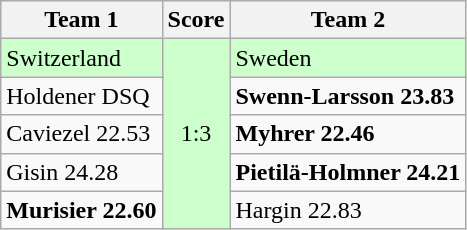<table class="wikitable">
<tr>
<th>Team 1</th>
<th>Score</th>
<th>Team 2</th>
</tr>
<tr style="background:#cfc;">
<td> Switzerland</td>
<td rowspan=5 align="center">1:3</td>
<td> Sweden</td>
</tr>
<tr>
<td>Holdener DSQ</td>
<td><strong>Swenn-Larsson 23.83</strong></td>
</tr>
<tr>
<td>Caviezel 22.53</td>
<td><strong>Myhrer 22.46</strong></td>
</tr>
<tr>
<td>Gisin 24.28</td>
<td><strong>Pietilä-Holmner 24.21</strong></td>
</tr>
<tr>
<td><strong>Murisier 22.60</strong></td>
<td>Hargin 22.83</td>
</tr>
</table>
